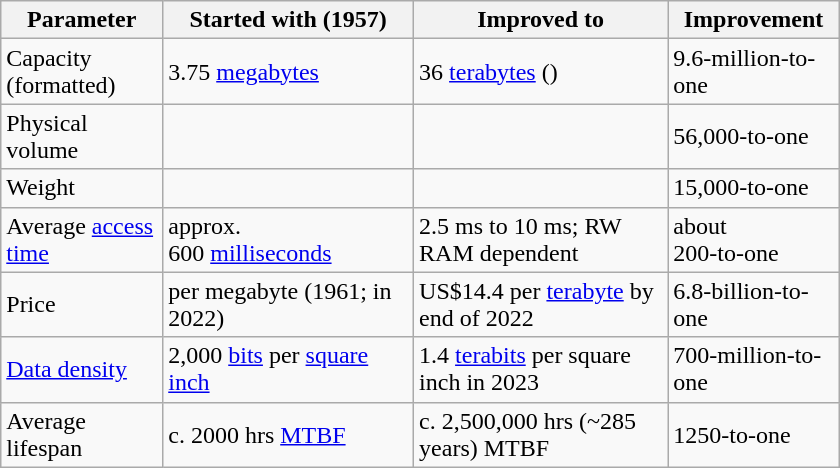<table class="wikitable floatright" style="max-width: 35em;">
<tr>
<th>Parameter</th>
<th>Started with (1957)</th>
<th>Improved to</th>
<th>Improvement</th>
</tr>
<tr>
<td>Capacity<br>(formatted)</td>
<td>3.75 <a href='#'>megabytes</a></td>
<td>36 <a href='#'>terabytes</a> ()</td>
<td>9.6-million-to-one</td>
</tr>
<tr>
<td>Physical volume</td>
<td></td>
<td></td>
<td>56,000-to-one</td>
</tr>
<tr>
<td>Weight</td>
<td></td>
<td></td>
<td>15,000-to-one</td>
</tr>
<tr>
<td>Average <a href='#'>access time</a></td>
<td>approx. 600 <a href='#'>milliseconds</a></td>
<td>2.5 ms to 10 ms; RW RAM dependent</td>
<td>about<br>200-to-one</td>
</tr>
<tr>
<td>Price</td>
<td> per megabyte (1961;  in 2022)</td>
<td>US$14.4 per <a href='#'>terabyte</a> by end of 2022</td>
<td>6.8-billion-to-one</td>
</tr>
<tr>
<td><a href='#'>Data density</a></td>
<td>2,000 <a href='#'>bits</a> per <a href='#'>square inch</a></td>
<td>1.4 <a href='#'>terabits</a> per square inch in 2023</td>
<td>700-million-to-one</td>
</tr>
<tr>
<td>Average lifespan</td>
<td>c. 2000 hrs <a href='#'>MTBF</a></td>
<td>c. 2,500,000 hrs (~285 years) MTBF</td>
<td>1250-to-one</td>
</tr>
</table>
